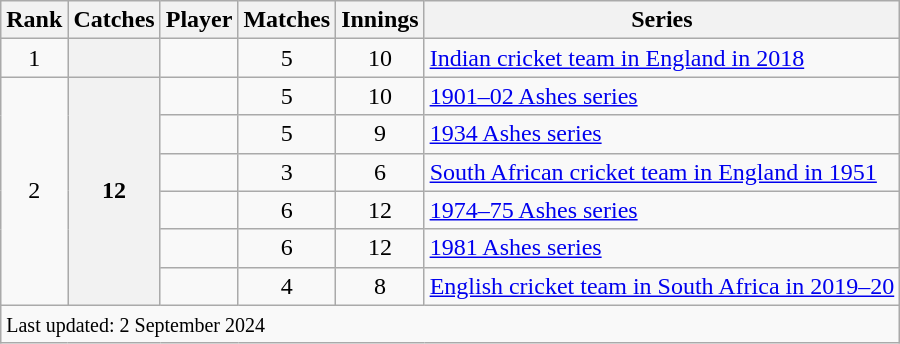<table class="wikitable plainrowheaders sortable">
<tr>
<th scope=col>Rank</th>
<th scope=col>Catches</th>
<th scope=col>Player</th>
<th scope=col>Matches</th>
<th scope=col>Innings</th>
<th scope=col>Series</th>
</tr>
<tr>
<td align=center>1</td>
<th scope=row style=text-align:center;></th>
<td></td>
<td align=center>5</td>
<td align=center>10</td>
<td><a href='#'>Indian cricket team in England in 2018</a></td>
</tr>
<tr>
<td align=center rowspan=6>2</td>
<th scope=row style=text-align:center; rowspan=6>12</th>
<td></td>
<td align=center>5</td>
<td align=center>10</td>
<td><a href='#'>1901–02 Ashes series</a></td>
</tr>
<tr>
<td></td>
<td align=center>5</td>
<td align=center>9</td>
<td><a href='#'>1934 Ashes series</a></td>
</tr>
<tr>
<td></td>
<td align=center>3</td>
<td align=center>6</td>
<td><a href='#'>South African cricket team in England in 1951</a></td>
</tr>
<tr>
<td></td>
<td align=center>6</td>
<td align=center>12</td>
<td><a href='#'>1974–75 Ashes series</a></td>
</tr>
<tr>
<td></td>
<td align=center>6</td>
<td align=center>12</td>
<td><a href='#'>1981 Ashes series</a></td>
</tr>
<tr>
<td></td>
<td align=center>4</td>
<td align=center>8</td>
<td><a href='#'>English cricket team in South Africa in 2019–20</a></td>
</tr>
<tr class=sortbottom>
<td colspan=6><small>Last updated: 2 September 2024</small></td>
</tr>
</table>
